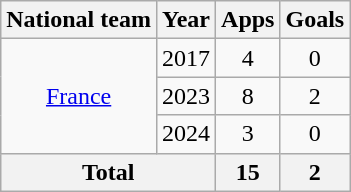<table class="wikitable" style="text-align:center">
<tr>
<th>National team</th>
<th>Year</th>
<th>Apps</th>
<th>Goals</th>
</tr>
<tr>
<td rowspan="3"><a href='#'>France</a></td>
<td>2017</td>
<td>4</td>
<td>0</td>
</tr>
<tr>
<td>2023</td>
<td>8</td>
<td>2</td>
</tr>
<tr>
<td>2024</td>
<td>3</td>
<td>0</td>
</tr>
<tr>
<th colspan="2">Total</th>
<th>15</th>
<th>2</th>
</tr>
</table>
